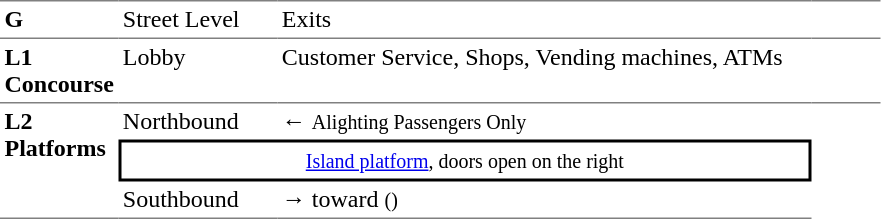<table cellspacing=0 cellpadding=3>
<tr style="vertical-align:top;">
<td style="border-top:solid 1px gray;border-bottom:solid 1px gray;" width=50><strong>G</strong></td>
<td style="border-top:solid 1px gray;border-bottom:solid 1px gray;" width=100>Street Level</td>
<td style="border-top:solid 1px gray;border-bottom:solid 1px gray;" width=350>Exits</td>
<td style="border-top:solid 1px gray;border-bottom:solid 1px gray;" width=40></td>
</tr>
<tr style="vertical-align:top;">
<td style="border-bottom:solid 1px gray;"><strong>L1<br>Concourse</strong></td>
<td style="border-bottom:solid 1px gray;">Lobby</td>
<td style="border-bottom:solid 1px gray;">Customer Service, Shops, Vending machines, ATMs</td>
<td style="border-bottom:solid 1px gray;"></td>
</tr>
<tr>
<td style="border-bottom:solid 1px gray;" rowspan=3 valign=top><strong>L2<br>Platforms</strong></td>
<td>Northbound</td>
<td>←  <small>Alighting Passengers Only</small></td>
</tr>
<tr>
<td style="border-right:solid 2px black;border-left:solid 2px black;border-top:solid 2px black;border-bottom:solid 2px black;text-align:center;" colspan=2><small><a href='#'>Island platform</a>, doors open on the right</small></td>
</tr>
<tr>
<td style="border-bottom:solid 1px gray;">Southbound</td>
<td style="border-bottom:solid 1px gray;">→  toward  <small>()</small></td>
</tr>
</table>
